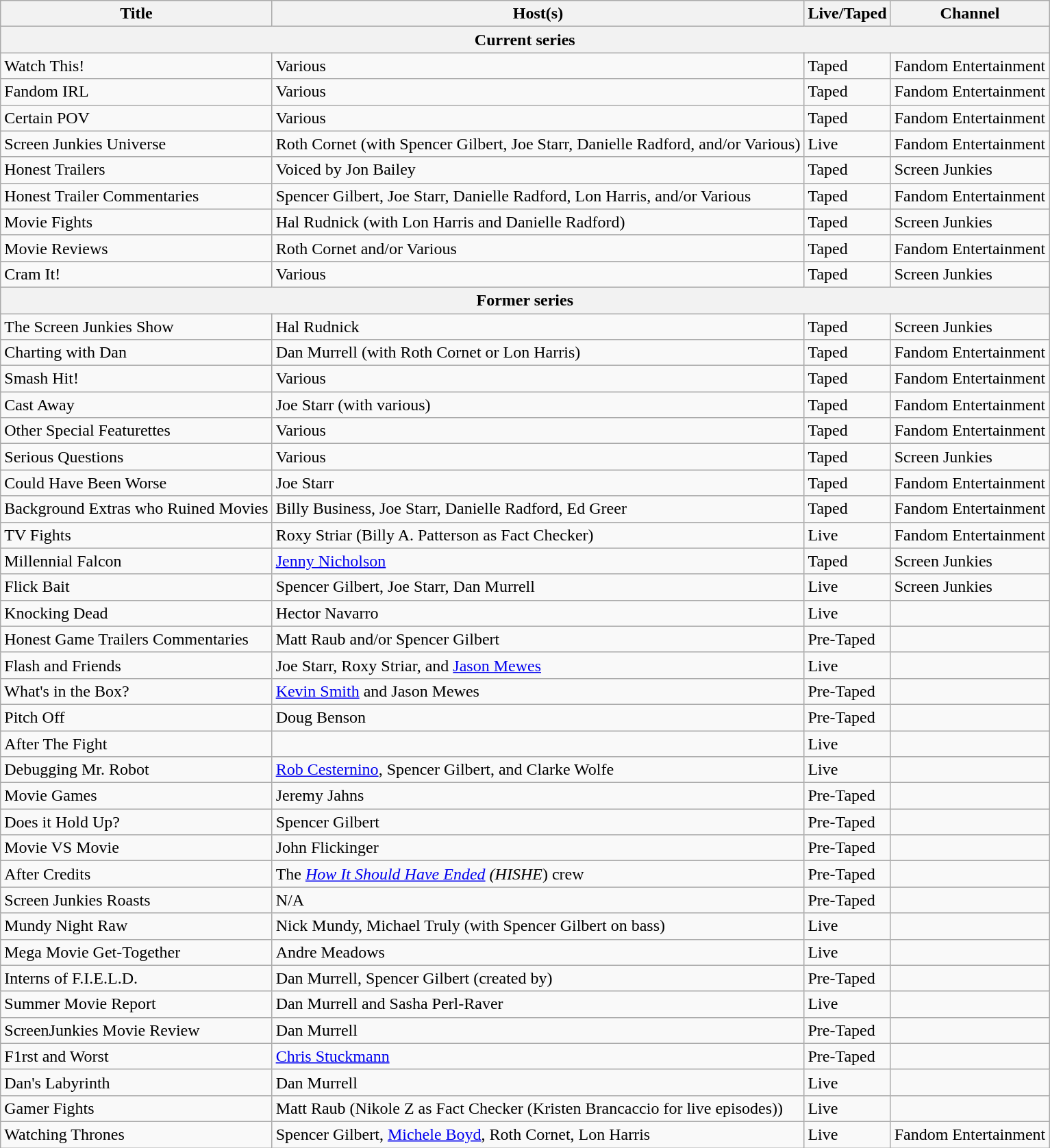<table class="wikitable">
<tr>
<th>Title</th>
<th>Host(s)</th>
<th>Live/Taped</th>
<th>Channel</th>
</tr>
<tr>
<th colspan="4">Current series</th>
</tr>
<tr>
<td>Watch This!</td>
<td>Various</td>
<td>Taped</td>
<td>Fandom Entertainment</td>
</tr>
<tr>
<td>Fandom IRL</td>
<td>Various</td>
<td>Taped</td>
<td>Fandom Entertainment</td>
</tr>
<tr>
<td>Certain POV</td>
<td>Various</td>
<td>Taped</td>
<td>Fandom Entertainment</td>
</tr>
<tr>
<td>Screen Junkies Universe</td>
<td>Roth Cornet (with Spencer Gilbert, Joe Starr, Danielle Radford, and/or Various)</td>
<td>Live</td>
<td>Fandom Entertainment</td>
</tr>
<tr>
<td>Honest Trailers</td>
<td>Voiced by Jon Bailey</td>
<td>Taped</td>
<td>Screen Junkies</td>
</tr>
<tr>
<td>Honest Trailer Commentaries</td>
<td>Spencer Gilbert, Joe Starr, Danielle Radford, Lon Harris, and/or Various</td>
<td>Taped</td>
<td>Fandom Entertainment</td>
</tr>
<tr>
<td>Movie Fights</td>
<td>Hal Rudnick (with Lon Harris and Danielle Radford)</td>
<td>Taped</td>
<td>Screen Junkies</td>
</tr>
<tr>
<td>Movie Reviews</td>
<td>Roth Cornet and/or Various</td>
<td>Taped</td>
<td>Fandom Entertainment</td>
</tr>
<tr>
<td>Cram It!</td>
<td>Various</td>
<td>Taped</td>
<td>Screen Junkies</td>
</tr>
<tr>
<th colspan="4">Former series</th>
</tr>
<tr>
<td>The Screen Junkies Show</td>
<td>Hal Rudnick</td>
<td>Taped</td>
<td>Screen Junkies</td>
</tr>
<tr>
<td>Charting with Dan</td>
<td>Dan Murrell (with Roth Cornet or Lon Harris)</td>
<td>Taped</td>
<td>Fandom Entertainment</td>
</tr>
<tr>
<td>Smash Hit!</td>
<td>Various</td>
<td>Taped</td>
<td>Fandom Entertainment</td>
</tr>
<tr>
<td>Cast Away</td>
<td>Joe Starr (with various)</td>
<td>Taped</td>
<td>Fandom Entertainment</td>
</tr>
<tr>
<td>Other Special Featurettes</td>
<td>Various</td>
<td>Taped</td>
<td>Fandom Entertainment</td>
</tr>
<tr>
<td>Serious Questions</td>
<td>Various</td>
<td>Taped</td>
<td>Screen Junkies</td>
</tr>
<tr>
<td>Could Have Been Worse</td>
<td>Joe Starr</td>
<td>Taped</td>
<td>Fandom Entertainment</td>
</tr>
<tr>
<td>Background Extras who Ruined Movies</td>
<td>Billy Business, Joe Starr, Danielle Radford, Ed Greer</td>
<td>Taped</td>
<td>Fandom Entertainment</td>
</tr>
<tr>
<td>TV Fights</td>
<td>Roxy Striar (Billy A. Patterson as Fact Checker)</td>
<td>Live</td>
<td>Fandom Entertainment</td>
</tr>
<tr>
<td>Millennial Falcon</td>
<td><a href='#'>Jenny Nicholson</a></td>
<td>Taped</td>
<td>Screen Junkies</td>
</tr>
<tr>
<td>Flick Bait</td>
<td>Spencer Gilbert, Joe Starr, Dan Murrell</td>
<td>Live</td>
<td>Screen Junkies</td>
</tr>
<tr>
<td>Knocking Dead</td>
<td>Hector Navarro</td>
<td>Live</td>
<td></td>
</tr>
<tr>
<td>Honest Game Trailers Commentaries</td>
<td>Matt Raub and/or Spencer Gilbert</td>
<td>Pre-Taped</td>
<td></td>
</tr>
<tr>
<td>Flash and Friends</td>
<td>Joe Starr, Roxy Striar, and <a href='#'>Jason Mewes</a></td>
<td>Live</td>
<td></td>
</tr>
<tr>
<td>What's in the Box?</td>
<td><a href='#'>Kevin Smith</a> and Jason Mewes</td>
<td>Pre-Taped</td>
<td></td>
</tr>
<tr>
<td>Pitch Off</td>
<td>Doug Benson</td>
<td>Pre-Taped</td>
<td></td>
</tr>
<tr>
<td>After The Fight</td>
<td></td>
<td>Live</td>
<td></td>
</tr>
<tr>
<td>Debugging Mr. Robot</td>
<td><a href='#'>Rob Cesternino</a>, Spencer Gilbert, and Clarke Wolfe</td>
<td>Live</td>
<td></td>
</tr>
<tr>
<td>Movie Games</td>
<td>Jeremy Jahns</td>
<td>Pre-Taped</td>
<td></td>
</tr>
<tr>
<td>Does it Hold Up?</td>
<td>Spencer Gilbert</td>
<td>Pre-Taped</td>
<td></td>
</tr>
<tr>
<td>Movie VS Movie</td>
<td>John Flickinger</td>
<td>Pre-Taped</td>
<td></td>
</tr>
<tr>
<td>After Credits</td>
<td>The <em><a href='#'>How It Should Have Ended</a> (HISHE</em>) crew</td>
<td>Pre-Taped</td>
<td></td>
</tr>
<tr>
<td>Screen Junkies Roasts</td>
<td>N/A</td>
<td>Pre-Taped</td>
<td></td>
</tr>
<tr>
<td>Mundy Night Raw</td>
<td>Nick Mundy, Michael Truly (with Spencer Gilbert on bass)</td>
<td>Live</td>
<td></td>
</tr>
<tr>
<td>Mega Movie Get-Together</td>
<td>Andre Meadows</td>
<td>Live</td>
<td></td>
</tr>
<tr>
<td>Interns of F.I.E.L.D.</td>
<td>Dan Murrell, Spencer Gilbert (created by)</td>
<td>Pre-Taped</td>
<td></td>
</tr>
<tr>
<td>Summer Movie Report</td>
<td>Dan Murrell and Sasha Perl-Raver</td>
<td>Live</td>
<td></td>
</tr>
<tr>
<td>ScreenJunkies Movie Review</td>
<td>Dan Murrell</td>
<td>Pre-Taped</td>
<td></td>
</tr>
<tr>
<td>F1rst and Worst</td>
<td><a href='#'>Chris Stuckmann</a></td>
<td>Pre-Taped</td>
<td></td>
</tr>
<tr>
<td>Dan's Labyrinth</td>
<td>Dan Murrell</td>
<td>Live</td>
<td></td>
</tr>
<tr>
<td>Gamer Fights</td>
<td>Matt Raub (Nikole Z as Fact Checker (Kristen Brancaccio for live episodes))</td>
<td>Live</td>
<td></td>
</tr>
<tr>
<td>Watching Thrones</td>
<td>Spencer Gilbert, <a href='#'>Michele Boyd</a>, Roth Cornet, Lon Harris</td>
<td>Live</td>
<td>Fandom Entertainment</td>
</tr>
</table>
